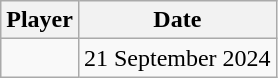<table class="wikitable">
<tr>
<th>Player</th>
<th>Date</th>
</tr>
<tr>
<td></td>
<td>21 September 2024</td>
</tr>
</table>
